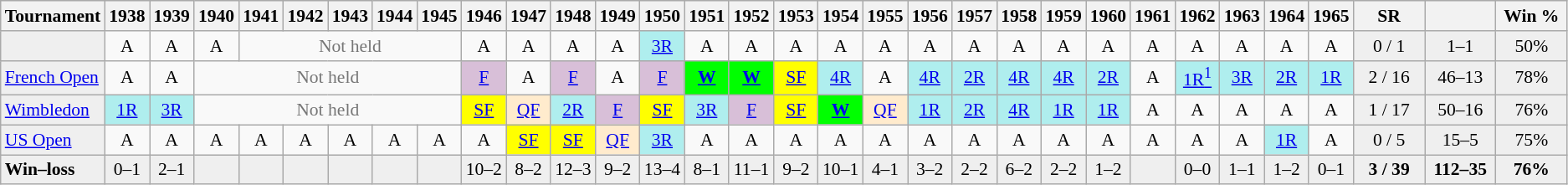<table class="wikitable nowrap" style=text-align:center;font-size:90%>
<tr style="background:#efefef;">
<th>Tournament</th>
<th>1938</th>
<th>1939</th>
<th>1940</th>
<th>1941</th>
<th>1942</th>
<th>1943</th>
<th>1944</th>
<th>1945</th>
<th>1946</th>
<th>1947</th>
<th>1948</th>
<th>1949</th>
<th>1950</th>
<th>1951</th>
<th>1952</th>
<th>1953</th>
<th>1954</th>
<th>1955</th>
<th>1956</th>
<th>1957</th>
<th>1958</th>
<th>1959</th>
<th>1960</th>
<th>1961</th>
<th>1962</th>
<th>1963</th>
<th>1964</th>
<th>1965</th>
<th style="width:50px;">SR</th>
<th style="width:50px;"></th>
<th style="width:50px;">Win %</th>
</tr>
<tr>
<td style="text-align:left;" bgcolor=efefef></td>
<td>A</td>
<td>A</td>
<td>A</td>
<td colspan=5 style=color:#767676>Not held</td>
<td>A</td>
<td>A</td>
<td>A</td>
<td>A</td>
<td bgcolor=afeeee><a href='#'>3R</a></td>
<td>A</td>
<td>A</td>
<td>A</td>
<td>A</td>
<td>A</td>
<td>A</td>
<td>A</td>
<td>A</td>
<td>A</td>
<td>A</td>
<td>A</td>
<td>A</td>
<td>A</td>
<td>A</td>
<td>A</td>
<td bgcolor=efefef>0 / 1</td>
<td bgcolor=efefef>1–1</td>
<td bgcolor=efefef>50%</td>
</tr>
<tr>
<td style="text-align:left;" bgcolor=efefef><a href='#'>French Open</a></td>
<td>A</td>
<td>A</td>
<td colspan=6 style=color:#767676>Not held</td>
<td bgcolor=thistle><a href='#'>F</a></td>
<td>A</td>
<td bgcolor=thistle><a href='#'>F</a></td>
<td>A</td>
<td bgcolor=thistle><a href='#'>F</a></td>
<td bgcolor=lime><strong><a href='#'>W</a></strong></td>
<td bgcolor=lime><strong><a href='#'>W</a></strong></td>
<td bgcolor=yellow><a href='#'>SF</a></td>
<td bgcolor=afeeee><a href='#'>4R</a></td>
<td>A</td>
<td bgcolor=afeeee><a href='#'>4R</a></td>
<td bgcolor=afeeee><a href='#'>2R</a></td>
<td bgcolor=afeeee><a href='#'>4R</a></td>
<td bgcolor=afeeee><a href='#'>4R</a></td>
<td bgcolor=afeeee><a href='#'>2R</a></td>
<td>A</td>
<td bgcolor=afeeee><a href='#'>1R<sup>1</sup></a></td>
<td bgcolor=afeeee><a href='#'>3R</a></td>
<td bgcolor=afeeee><a href='#'>2R</a></td>
<td bgcolor=afeeee><a href='#'>1R</a></td>
<td bgcolor=efefef>2 / 16</td>
<td bgcolor=efefef>46–13</td>
<td bgcolor=efefef>78%</td>
</tr>
<tr>
<td style="text-align:left;" bgcolor=efefef><a href='#'>Wimbledon</a></td>
<td bgcolor=afeeee><a href='#'>1R</a></td>
<td bgcolor=afeeee><a href='#'>3R</a></td>
<td colspan=6 style=color:#767676>Not held</td>
<td bgcolor=yellow><a href='#'>SF</a></td>
<td bgcolor=ffebcd><a href='#'>QF</a></td>
<td bgcolor=afeeee><a href='#'>2R</a></td>
<td bgcolor=thistle><a href='#'>F</a></td>
<td bgcolor=yellow><a href='#'>SF</a></td>
<td bgcolor=afeeee><a href='#'>3R</a></td>
<td bgcolor=thistle><a href='#'>F</a></td>
<td bgcolor=yellow><a href='#'>SF</a></td>
<td bgcolor=lime><strong><a href='#'>W</a></strong></td>
<td bgcolor=ffebcd><a href='#'>QF</a></td>
<td bgcolor=afeeee><a href='#'>1R</a></td>
<td bgcolor=afeeee><a href='#'>2R</a></td>
<td bgcolor=afeeee><a href='#'>4R</a></td>
<td bgcolor=afeeee><a href='#'>1R</a></td>
<td bgcolor=afeeee><a href='#'>1R</a></td>
<td>A</td>
<td>A</td>
<td>A</td>
<td>A</td>
<td>A</td>
<td bgcolor=efefef>1 / 17</td>
<td bgcolor=efefef>50–16</td>
<td bgcolor=efefef>76%</td>
</tr>
<tr>
<td style="text-align:left;" bgcolor=efefef><a href='#'>US Open</a></td>
<td>A</td>
<td>A</td>
<td>A</td>
<td>A</td>
<td>A</td>
<td>A</td>
<td>A</td>
<td>A</td>
<td>A</td>
<td bgcolor=yellow><a href='#'>SF</a></td>
<td bgcolor=yellow><a href='#'>SF</a></td>
<td bgcolor=ffebcd><a href='#'>QF</a></td>
<td bgcolor=afeeee><a href='#'>3R</a></td>
<td>A</td>
<td>A</td>
<td>A</td>
<td>A</td>
<td>A</td>
<td>A</td>
<td>A</td>
<td>A</td>
<td>A</td>
<td>A</td>
<td>A</td>
<td>A</td>
<td>A</td>
<td bgcolor=afeeee><a href='#'>1R</a></td>
<td>A</td>
<td bgcolor=efefef>0 / 5</td>
<td bgcolor=efefef>15–5</td>
<td bgcolor=efefef>75%</td>
</tr>
<tr style="background:#efefef;">
<td style="text-align:left;" bgcolor=efefef><strong>Win–loss</strong></td>
<td>0–1</td>
<td>2–1</td>
<td></td>
<td></td>
<td></td>
<td></td>
<td></td>
<td></td>
<td>10–2</td>
<td>8–2</td>
<td>12–3</td>
<td>9–2</td>
<td>13–4</td>
<td>8–1</td>
<td>11–1</td>
<td>9–2</td>
<td>10–1</td>
<td>4–1</td>
<td>3–2</td>
<td>2–2</td>
<td>6–2</td>
<td>2–2</td>
<td>1–2</td>
<td></td>
<td>0–0</td>
<td>1–1</td>
<td>1–2</td>
<td>0–1</td>
<td><strong>3 / 39</strong></td>
<td><strong>112–35</strong></td>
<td><strong>76%</strong></td>
</tr>
</table>
